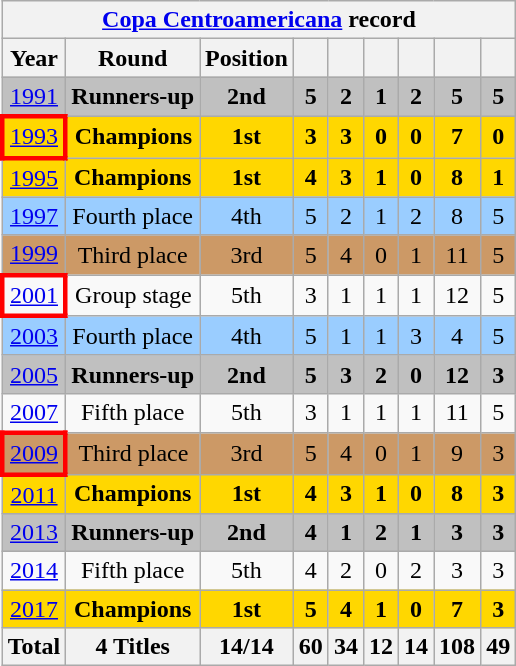<table class="wikitable" style="text-align: center;">
<tr>
<th colspan=9><a href='#'>Copa Centroamericana</a> record</th>
</tr>
<tr>
<th>Year</th>
<th>Round</th>
<th>Position</th>
<th></th>
<th></th>
<th></th>
<th></th>
<th></th>
<th></th>
</tr>
<tr style="background:silver;">
<td> <a href='#'>1991</a></td>
<td><strong>Runners-up</strong></td>
<td><strong>2nd</strong></td>
<td><strong>5</strong></td>
<td><strong>2</strong></td>
<td><strong>1</strong></td>
<td><strong>2</strong></td>
<td><strong>5</strong></td>
<td><strong>5</strong></td>
</tr>
<tr style="background:gold;">
<td style="border:3px solid red"> <a href='#'>1993</a></td>
<td><strong>Champions</strong></td>
<td><strong>1st</strong></td>
<td><strong>3</strong></td>
<td><strong>3</strong></td>
<td><strong>0</strong></td>
<td><strong>0</strong></td>
<td><strong>7</strong></td>
<td><strong>0</strong></td>
</tr>
<tr style="background:gold;">
<td> <a href='#'>1995</a></td>
<td><strong>Champions</strong></td>
<td><strong>1st</strong></td>
<td><strong>4</strong></td>
<td><strong>3</strong></td>
<td><strong>1</strong></td>
<td><strong>0</strong></td>
<td><strong>8</strong></td>
<td><strong>1</strong></td>
</tr>
<tr style="background:#9acdff;">
<td> <a href='#'>1997</a></td>
<td>Fourth place</td>
<td>4th</td>
<td>5</td>
<td>2</td>
<td>1</td>
<td>2</td>
<td>8</td>
<td>5</td>
</tr>
<tr style="background:#c96;">
<td> <a href='#'>1999</a></td>
<td>Third place</td>
<td>3rd</td>
<td>5</td>
<td>4</td>
<td>0</td>
<td>1</td>
<td>11</td>
<td>5</td>
</tr>
<tr>
<td style="border:3px solid red"> <a href='#'>2001</a></td>
<td>Group stage</td>
<td>5th</td>
<td>3</td>
<td>1</td>
<td>1</td>
<td>1</td>
<td>12</td>
<td>5</td>
</tr>
<tr style="background:#9acdff;">
<td> <a href='#'>2003</a></td>
<td>Fourth place</td>
<td>4th</td>
<td>5</td>
<td>1</td>
<td>1</td>
<td>3</td>
<td>4</td>
<td>5</td>
</tr>
<tr style="background:silver;">
<td> <a href='#'>2005</a></td>
<td><strong>Runners-up</strong></td>
<td><strong>2nd</strong></td>
<td><strong>5</strong></td>
<td><strong>3</strong></td>
<td><strong>2</strong></td>
<td><strong>0</strong></td>
<td><strong>12</strong></td>
<td><strong>3</strong></td>
</tr>
<tr>
<td> <a href='#'>2007</a></td>
<td>Fifth place</td>
<td>5th</td>
<td>3</td>
<td>1</td>
<td>1</td>
<td>1</td>
<td>11</td>
<td>5</td>
</tr>
<tr style="background:#c96;">
<td style="border:3px solid red"> <a href='#'>2009</a></td>
<td>Third place</td>
<td>3rd</td>
<td>5</td>
<td>4</td>
<td>0</td>
<td>1</td>
<td>9</td>
<td>3</td>
</tr>
<tr style="background:gold;">
<td> <a href='#'>2011</a></td>
<td><strong>Champions</strong></td>
<td><strong>1st</strong></td>
<td><strong>4</strong></td>
<td><strong>3</strong></td>
<td><strong>1</strong></td>
<td><strong>0</strong></td>
<td><strong>8</strong></td>
<td><strong>3</strong></td>
</tr>
<tr style="background:silver;">
<td> <a href='#'>2013</a></td>
<td><strong>Runners-up</strong></td>
<td><strong>2nd</strong></td>
<td><strong>4</strong></td>
<td><strong>1</strong></td>
<td><strong>2</strong></td>
<td><strong>1</strong></td>
<td><strong>3</strong></td>
<td><strong>3</strong></td>
</tr>
<tr>
<td> <a href='#'>2014</a></td>
<td>Fifth place</td>
<td>5th</td>
<td>4</td>
<td>2</td>
<td>0</td>
<td>2</td>
<td>3</td>
<td>3</td>
</tr>
<tr style="background:gold;">
<td> <a href='#'>2017</a></td>
<td><strong>Champions</strong></td>
<td><strong>1st</strong></td>
<td><strong>5</strong></td>
<td><strong>4</strong></td>
<td><strong>1</strong></td>
<td><strong>0</strong></td>
<td><strong>7</strong></td>
<td><strong>3</strong></td>
</tr>
<tr>
<th>Total</th>
<th>4 Titles</th>
<th>14/14</th>
<th>60</th>
<th>34</th>
<th>12</th>
<th>14</th>
<th>108</th>
<th>49</th>
</tr>
</table>
